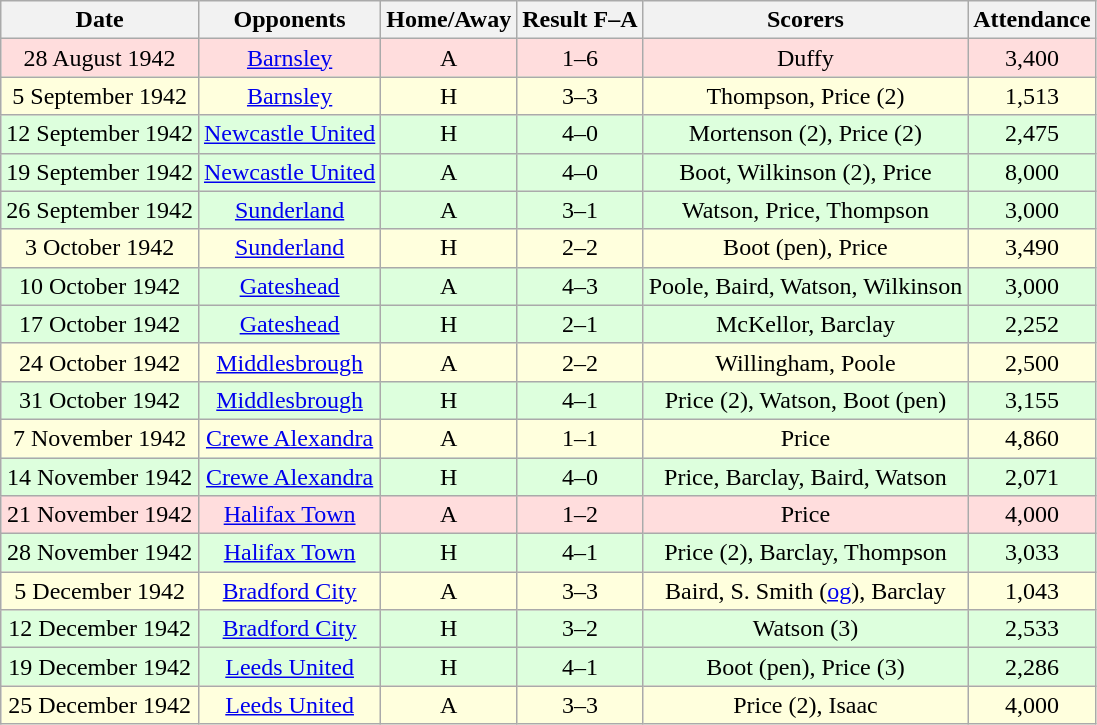<table class="wikitable" style="text-align:center;">
<tr>
<th scope="col">Date</th>
<th scope="col">Opponents</th>
<th scope="col">Home/Away</th>
<th scope="col">Result F–A</th>
<th scope="col">Scorers</th>
<th scope="col">Attendance</th>
</tr>
<tr style="background: #ffdddd">
<td>28 August 1942</td>
<td><a href='#'>Barnsley</a></td>
<td>A</td>
<td>1–6</td>
<td>Duffy</td>
<td>3,400</td>
</tr>
<tr style="background: #ffffdd">
<td>5 September 1942</td>
<td><a href='#'>Barnsley</a></td>
<td>H</td>
<td>3–3</td>
<td>Thompson, Price (2)</td>
<td>1,513</td>
</tr>
<tr style="background: #ddffdd">
<td>12 September 1942</td>
<td><a href='#'>Newcastle United</a></td>
<td>H</td>
<td>4–0</td>
<td>Mortenson (2), Price (2)</td>
<td>2,475</td>
</tr>
<tr style="background: #ddffdd">
<td>19 September 1942</td>
<td><a href='#'>Newcastle United</a></td>
<td>A</td>
<td>4–0</td>
<td>Boot, Wilkinson (2), Price</td>
<td>8,000</td>
</tr>
<tr style="background: #ddffdd">
<td>26 September 1942</td>
<td><a href='#'>Sunderland</a></td>
<td>A</td>
<td>3–1</td>
<td>Watson, Price, Thompson</td>
<td>3,000</td>
</tr>
<tr style="background: #ffffdd">
<td>3 October 1942</td>
<td><a href='#'>Sunderland</a></td>
<td>H</td>
<td>2–2</td>
<td>Boot (pen), Price</td>
<td>3,490</td>
</tr>
<tr style="background: #ddffdd">
<td>10 October 1942</td>
<td><a href='#'>Gateshead</a></td>
<td>A</td>
<td>4–3</td>
<td>Poole, Baird, Watson, Wilkinson</td>
<td>3,000</td>
</tr>
<tr style="background: #ddffdd">
<td>17 October 1942</td>
<td><a href='#'>Gateshead</a></td>
<td>H</td>
<td>2–1</td>
<td>McKellor, Barclay</td>
<td>2,252</td>
</tr>
<tr style="background: #ffffdd">
<td>24 October 1942</td>
<td><a href='#'>Middlesbrough</a></td>
<td>A</td>
<td>2–2</td>
<td>Willingham, Poole</td>
<td>2,500</td>
</tr>
<tr style="background: #ddffdd">
<td>31 October 1942</td>
<td><a href='#'>Middlesbrough</a></td>
<td>H</td>
<td>4–1</td>
<td>Price (2), Watson, Boot (pen)</td>
<td>3,155</td>
</tr>
<tr style="background: #ffffdd">
<td>7 November 1942</td>
<td><a href='#'>Crewe Alexandra</a></td>
<td>A</td>
<td>1–1</td>
<td>Price</td>
<td>4,860</td>
</tr>
<tr style="background: #ddffdd">
<td>14 November 1942</td>
<td><a href='#'>Crewe Alexandra</a></td>
<td>H</td>
<td>4–0</td>
<td>Price, Barclay, Baird, Watson</td>
<td>2,071</td>
</tr>
<tr style="background: #ffdddd">
<td>21 November 1942</td>
<td><a href='#'>Halifax Town</a></td>
<td>A</td>
<td>1–2</td>
<td>Price</td>
<td>4,000</td>
</tr>
<tr style="background: #ddffdd">
<td>28 November 1942</td>
<td><a href='#'>Halifax Town</a></td>
<td>H</td>
<td>4–1</td>
<td>Price (2), Barclay, Thompson</td>
<td>3,033</td>
</tr>
<tr style="background: #ffffdd">
<td>5 December 1942</td>
<td><a href='#'>Bradford City</a></td>
<td>A</td>
<td>3–3</td>
<td>Baird, S. Smith (<a href='#'>og</a>), Barclay</td>
<td>1,043</td>
</tr>
<tr style="background: #ddffdd">
<td>12 December 1942</td>
<td><a href='#'>Bradford City</a></td>
<td>H</td>
<td>3–2</td>
<td>Watson (3)</td>
<td>2,533</td>
</tr>
<tr style="background: #ddffdd">
<td>19 December 1942</td>
<td><a href='#'>Leeds United</a></td>
<td>H</td>
<td>4–1</td>
<td>Boot (pen), Price (3)</td>
<td>2,286</td>
</tr>
<tr style="background: #ffffdd">
<td>25 December 1942</td>
<td><a href='#'>Leeds United</a></td>
<td>A</td>
<td>3–3</td>
<td>Price (2), Isaac</td>
<td>4,000</td>
</tr>
</table>
